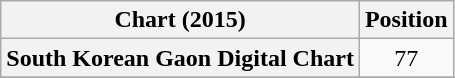<table class="wikitable plainrowheaders">
<tr>
<th>Chart (2015)</th>
<th>Position</th>
</tr>
<tr>
<th scope="row">South Korean Gaon Digital Chart</th>
<td align="center">77</td>
</tr>
<tr>
</tr>
</table>
